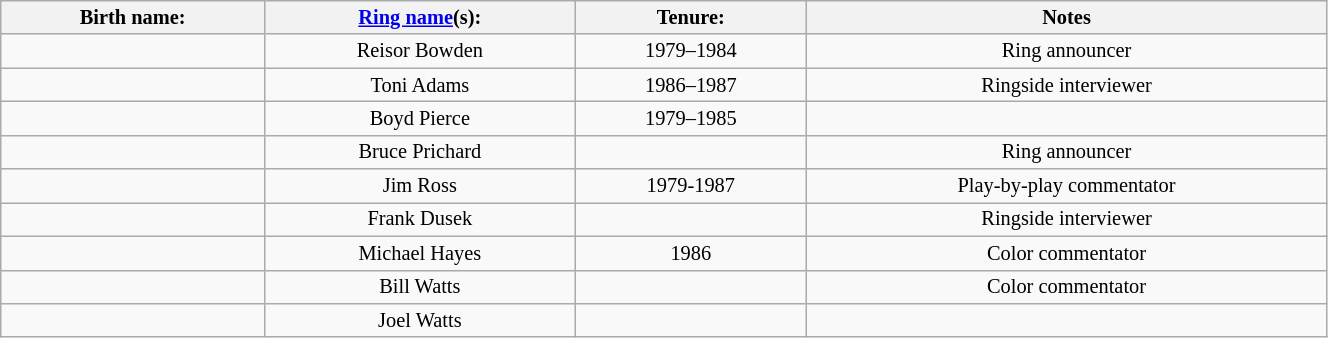<table class="sortable wikitable" style="font-size:85%; text-align:center; width:70%;">
<tr>
<th>Birth name:</th>
<th><a href='#'>Ring name</a>(s):</th>
<th>Tenure:</th>
<th>Notes</th>
</tr>
<tr>
<td></td>
<td>Reisor Bowden</td>
<td sort>1979–1984</td>
<td>Ring announcer</td>
</tr>
<tr>
<td></td>
<td>Toni Adams</td>
<td sort>1986–1987</td>
<td>Ringside interviewer</td>
</tr>
<tr>
<td></td>
<td>Boyd Pierce</td>
<td sort>1979–1985</td>
<td></td>
</tr>
<tr>
<td></td>
<td>Bruce Prichard</td>
<td sort></td>
<td>Ring announcer</td>
</tr>
<tr>
<td></td>
<td>Jim Ross</td>
<td sort>1979-1987</td>
<td>Play-by-play commentator</td>
</tr>
<tr>
<td></td>
<td>Frank Dusek</td>
<td sort></td>
<td>Ringside interviewer</td>
</tr>
<tr>
<td></td>
<td>Michael Hayes</td>
<td sort>1986</td>
<td>Color commentator</td>
</tr>
<tr>
<td></td>
<td>Bill Watts</td>
<td sort></td>
<td>Color commentator</td>
</tr>
<tr>
<td></td>
<td>Joel Watts</td>
<td sort></td>
<td></td>
</tr>
</table>
